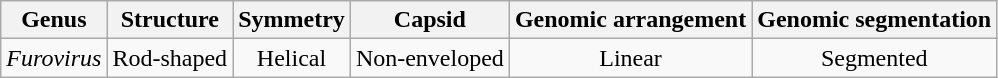<table class="wikitable sortable" style="text-align:center">
<tr>
<th>Genus</th>
<th>Structure</th>
<th>Symmetry</th>
<th>Capsid</th>
<th>Genomic arrangement</th>
<th>Genomic segmentation</th>
</tr>
<tr>
<td><em>Furovirus</em></td>
<td>Rod-shaped</td>
<td>Helical</td>
<td>Non-enveloped</td>
<td>Linear</td>
<td>Segmented</td>
</tr>
</table>
